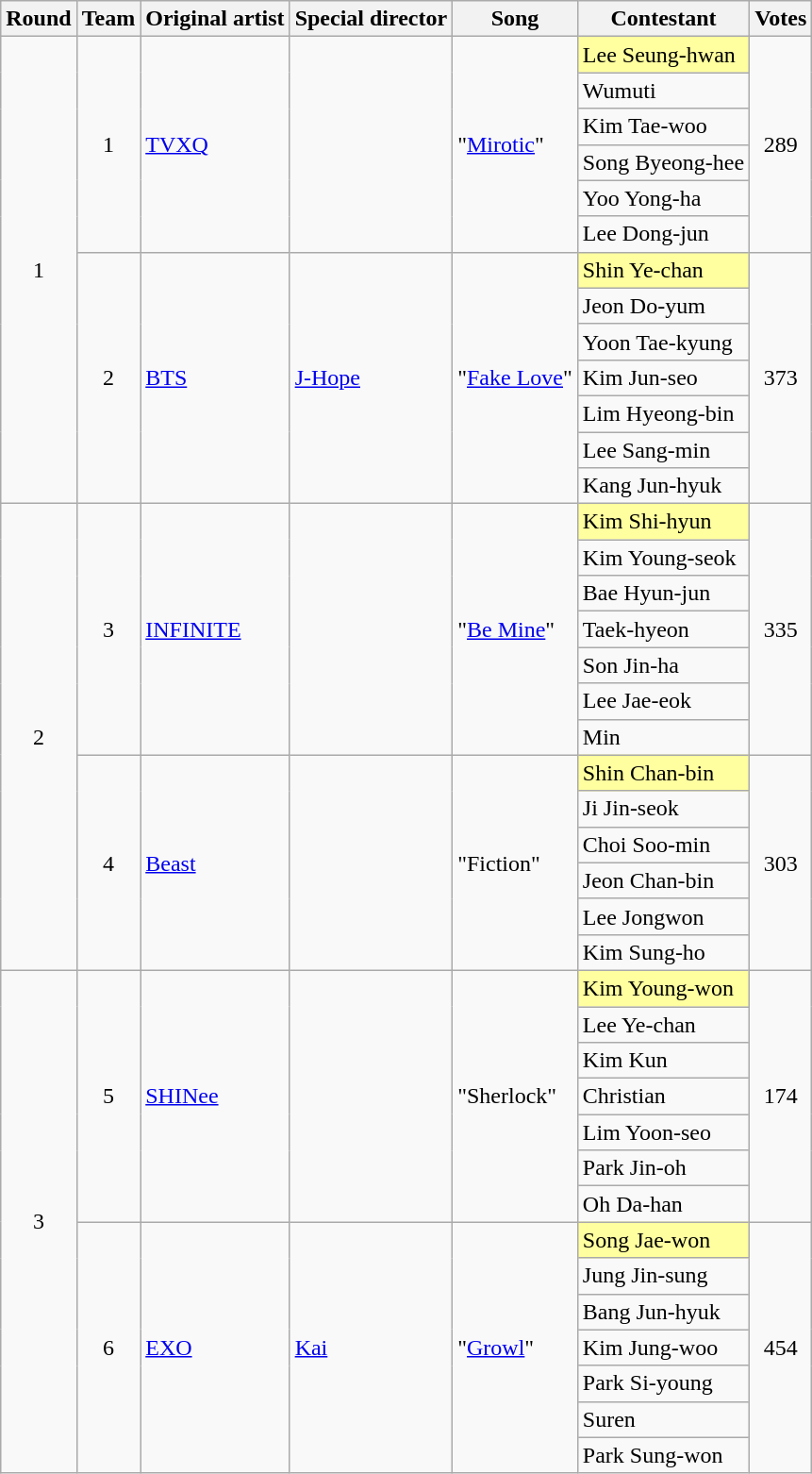<table class="wikitable sortable" style="text-align:center;">
<tr>
<th>Round</th>
<th>Team</th>
<th>Original artist</th>
<th>Special director</th>
<th>Song</th>
<th>Contestant</th>
<th>Votes</th>
</tr>
<tr>
<td rowspan="13">1</td>
<td rowspan="6">1</td>
<td rowspan="6" align=left><a href='#'>TVXQ</a></td>
<td rowspan="6" align=left></td>
<td rowspan="6" align=left>"<a href='#'>Mirotic</a>"</td>
<td align=left style=background:#FFFF9F;>Lee Seung-hwan</td>
<td rowspan="6">289</td>
</tr>
<tr>
<td align=left>Wumuti</td>
</tr>
<tr>
<td align=left>Kim Tae-woo</td>
</tr>
<tr>
<td align=left>Song Byeong-hee</td>
</tr>
<tr>
<td align=left>Yoo Yong-ha</td>
</tr>
<tr>
<td align=left>Lee Dong-jun</td>
</tr>
<tr>
<td rowspan="7">2</td>
<td rowspan="7" align=left><a href='#'>BTS</a></td>
<td rowspan="7" align=left><a href='#'>J-Hope</a></td>
<td rowspan="7" align=left>"<a href='#'>Fake Love</a>"</td>
<td align=left style=background:#FFFF9F;>Shin Ye-chan</td>
<td rowspan="7">373</td>
</tr>
<tr>
<td align=left>Jeon Do-yum</td>
</tr>
<tr>
<td align=left>Yoon Tae-kyung</td>
</tr>
<tr>
<td align=left>Kim Jun-seo</td>
</tr>
<tr>
<td align=left>Lim Hyeong-bin</td>
</tr>
<tr>
<td align=left>Lee Sang-min</td>
</tr>
<tr>
<td align=left>Kang Jun-hyuk</td>
</tr>
<tr>
<td rowspan="13">2</td>
<td rowspan="7">3</td>
<td rowspan="7" align=left><a href='#'>INFINITE</a></td>
<td rowspan="7" align=left></td>
<td rowspan="7" align=left>"<a href='#'>Be Mine</a>"</td>
<td align=left style=background:#FFFF9F;>Kim Shi-hyun</td>
<td rowspan="7">335</td>
</tr>
<tr>
<td align=left>Kim Young-seok</td>
</tr>
<tr>
<td align=left>Bae Hyun-jun</td>
</tr>
<tr>
<td align=left>Taek-hyeon</td>
</tr>
<tr>
<td align=left>Son Jin-ha</td>
</tr>
<tr>
<td align=left>Lee Jae-eok</td>
</tr>
<tr>
<td align=left>Min</td>
</tr>
<tr>
<td rowspan="6">4</td>
<td rowspan="6" align=left><a href='#'>Beast</a></td>
<td rowspan="6" align=left></td>
<td rowspan="6" align=left>"Fiction"</td>
<td align=left style=background:#FFFF9F;>Shin Chan-bin</td>
<td rowspan="6">303</td>
</tr>
<tr>
<td align=left>Ji Jin-seok</td>
</tr>
<tr>
<td align=left>Choi Soo-min</td>
</tr>
<tr>
<td align=left>Jeon Chan-bin</td>
</tr>
<tr>
<td align=left>Lee Jongwon</td>
</tr>
<tr>
<td align=left>Kim Sung-ho</td>
</tr>
<tr>
<td rowspan="14">3</td>
<td rowspan="7">5</td>
<td rowspan="7" align=left><a href='#'>SHINee</a></td>
<td rowspan="7" align=left></td>
<td rowspan="7" align=left>"Sherlock"</td>
<td align=left style=background:#FFFF9F;>Kim Young-won</td>
<td rowspan="7">174</td>
</tr>
<tr>
<td align=left>Lee Ye-chan</td>
</tr>
<tr>
<td align=left>Kim Kun</td>
</tr>
<tr>
<td align=left>Christian</td>
</tr>
<tr>
<td align=left>Lim Yoon-seo</td>
</tr>
<tr>
<td align=left>Park Jin-oh</td>
</tr>
<tr>
<td align=left>Oh Da-han</td>
</tr>
<tr>
<td rowspan="7">6</td>
<td rowspan="7" align=left><a href='#'>EXO</a></td>
<td rowspan="7" align=left><a href='#'>Kai</a></td>
<td rowspan="7" align=left>"<a href='#'>Growl</a>"</td>
<td align=left style=background:#FFFF9F;>Song Jae-won</td>
<td rowspan="7">454</td>
</tr>
<tr>
<td align=left>Jung Jin-sung</td>
</tr>
<tr>
<td align=left>Bang Jun-hyuk</td>
</tr>
<tr>
<td align=left>Kim Jung-woo</td>
</tr>
<tr>
<td align=left>Park Si-young</td>
</tr>
<tr>
<td align=left>Suren</td>
</tr>
<tr>
<td align=left>Park Sung-won</td>
</tr>
</table>
